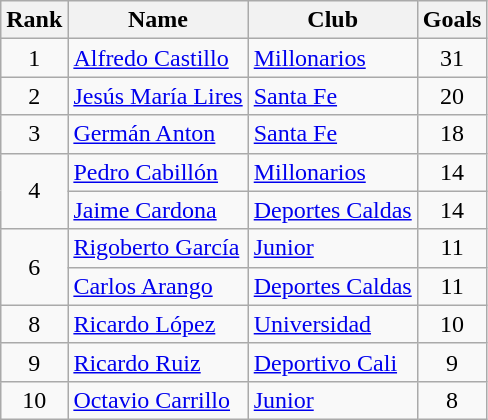<table class="wikitable">
<tr>
<th>Rank</th>
<th>Name</th>
<th>Club</th>
<th>Goals</th>
</tr>
<tr>
<td align=center>1</td>
<td> <a href='#'>Alfredo Castillo</a></td>
<td><a href='#'>Millonarios</a></td>
<td align=center>31</td>
</tr>
<tr>
<td align=center>2</td>
<td>  <a href='#'>Jesús María Lires</a></td>
<td><a href='#'>Santa Fe</a></td>
<td align=center>20</td>
</tr>
<tr>
<td align=center>3</td>
<td> <a href='#'>Germán Anton</a></td>
<td><a href='#'>Santa Fe</a></td>
<td align=center>18</td>
</tr>
<tr>
<td rowspan=2 align=center>4</td>
<td> <a href='#'>Pedro Cabillón</a></td>
<td><a href='#'>Millonarios</a></td>
<td align=center>14</td>
</tr>
<tr>
<td> <a href='#'>Jaime Cardona</a></td>
<td><a href='#'>Deportes Caldas</a></td>
<td align=center>14</td>
</tr>
<tr>
<td rowspan=2 align=center>6</td>
<td> <a href='#'>Rigoberto García</a></td>
<td><a href='#'>Junior</a></td>
<td align=center>11</td>
</tr>
<tr>
<td> <a href='#'>Carlos Arango</a></td>
<td><a href='#'>Deportes Caldas</a></td>
<td align=center>11</td>
</tr>
<tr>
<td align=center>8</td>
<td> <a href='#'>Ricardo López</a></td>
<td><a href='#'>Universidad</a></td>
<td align=center>10</td>
</tr>
<tr>
<td align=center>9</td>
<td> <a href='#'>Ricardo Ruiz</a></td>
<td><a href='#'>Deportivo Cali</a></td>
<td align=center>9</td>
</tr>
<tr>
<td align=center>10</td>
<td> <a href='#'>Octavio Carrillo</a></td>
<td><a href='#'>Junior</a></td>
<td align=center>8</td>
</tr>
</table>
